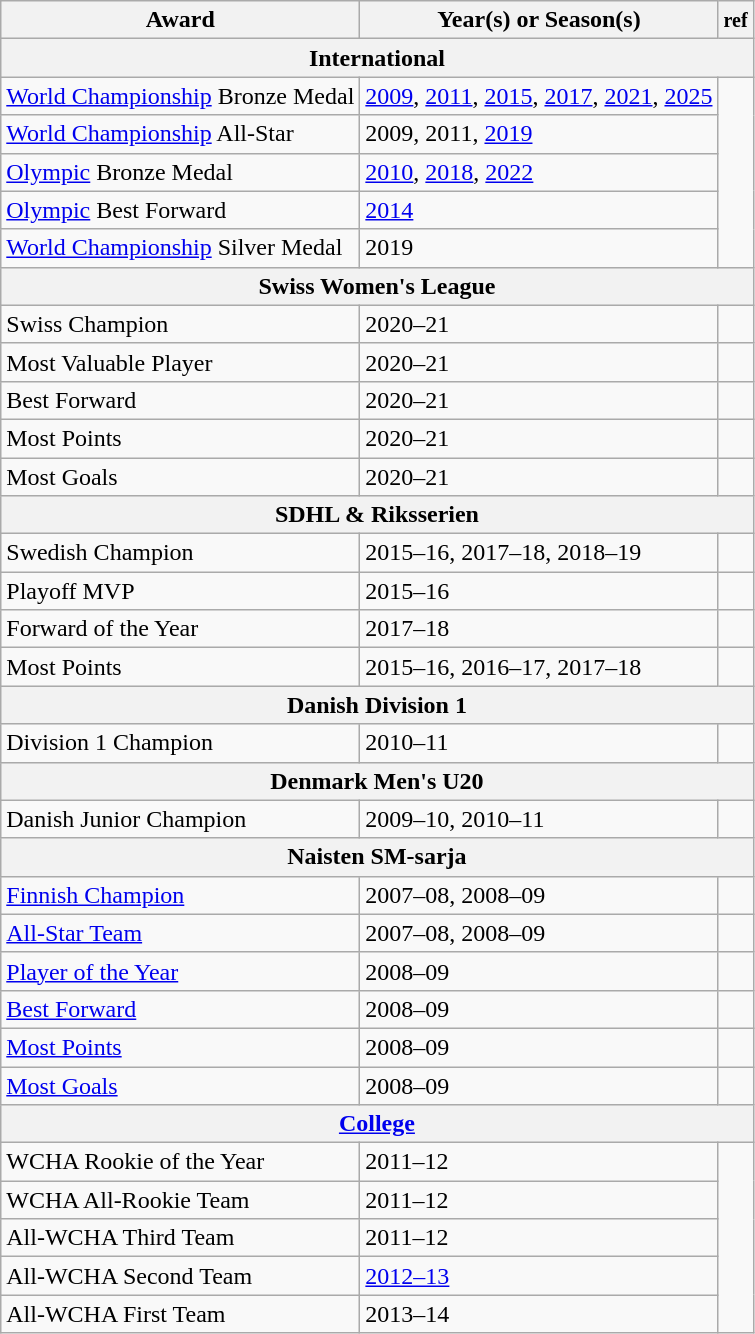<table class="wikitable">
<tr>
<th scope="col">Award</th>
<th scope="col">Year(s) or Season(s)</th>
<th scope="col"><small>ref</small></th>
</tr>
<tr>
<th colspan="3" style="text-align:center;">International</th>
</tr>
<tr>
<td><a href='#'>World Championship</a> Bronze Medal</td>
<td><a href='#'>2009</a>, <a href='#'>2011</a>, <a href='#'>2015</a>, <a href='#'>2017</a>, <a href='#'>2021</a>, <a href='#'>2025</a></td>
<td rowspan="5"></td>
</tr>
<tr>
<td><a href='#'>World Championship</a> All-Star</td>
<td>2009, 2011, <a href='#'>2019</a></td>
</tr>
<tr>
<td><a href='#'>Olympic</a> Bronze Medal</td>
<td><a href='#'>2010</a>, <a href='#'>2018</a>, <a href='#'>2022</a></td>
</tr>
<tr>
<td><a href='#'>Olympic</a> Best Forward</td>
<td><a href='#'>2014</a></td>
</tr>
<tr>
<td><a href='#'>World Championship</a> Silver Medal</td>
<td>2019</td>
</tr>
<tr>
<th colspan="3" style="text-align:center;">Swiss Women's League</th>
</tr>
<tr>
<td>Swiss Champion</td>
<td>2020–21</td>
<td></td>
</tr>
<tr>
<td>Most Valuable Player</td>
<td>2020–21</td>
<td></td>
</tr>
<tr>
<td>Best Forward</td>
<td>2020–21</td>
<td></td>
</tr>
<tr>
<td>Most Points</td>
<td>2020–21</td>
<td></td>
</tr>
<tr>
<td>Most Goals</td>
<td>2020–21</td>
<td></td>
</tr>
<tr>
<th colspan="3" style="text-align:center;">SDHL & Riksserien</th>
</tr>
<tr>
<td>Swedish Champion</td>
<td>2015–16, 2017–18, 2018–19</td>
<td></td>
</tr>
<tr>
<td>Playoff MVP</td>
<td>2015–16</td>
<td></td>
</tr>
<tr>
<td>Forward of the Year</td>
<td>2017–18</td>
<td></td>
</tr>
<tr>
<td>Most Points</td>
<td>2015–16, 2016–17, 2017–18</td>
<td></td>
</tr>
<tr>
<th colspan="3">Danish Division 1</th>
</tr>
<tr>
<td>Division 1 Champion</td>
<td>2010–11</td>
<td></td>
</tr>
<tr>
<th colspan="3" style="text-align:center;">Denmark Men's U20</th>
</tr>
<tr>
<td>Danish Junior Champion</td>
<td>2009–10, 2010–11</td>
<td></td>
</tr>
<tr>
<th colspan="3" style="text-align:center;">Naisten SM-sarja</th>
</tr>
<tr>
<td><a href='#'>Finnish Champion</a></td>
<td>2007–08, 2008–09</td>
<td></td>
</tr>
<tr>
<td><a href='#'>All-Star Team</a></td>
<td>2007–08, 2008–09</td>
<td></td>
</tr>
<tr>
<td><a href='#'>Player of the Year</a></td>
<td>2008–09</td>
<td></td>
</tr>
<tr>
<td><a href='#'>Best Forward</a></td>
<td>2008–09</td>
<td></td>
</tr>
<tr>
<td><a href='#'>Most Points</a></td>
<td>2008–09</td>
<td></td>
</tr>
<tr>
<td><a href='#'>Most Goals</a></td>
<td>2008–09</td>
<td></td>
</tr>
<tr>
<th colspan="3" style="text-align:center;"><a href='#'>College</a></th>
</tr>
<tr>
<td>WCHA Rookie of the Year</td>
<td>2011–12</td>
<td rowspan="5"></td>
</tr>
<tr>
<td>WCHA All-Rookie Team</td>
<td>2011–12</td>
</tr>
<tr>
<td>All-WCHA Third Team</td>
<td>2011–12</td>
</tr>
<tr>
<td>All-WCHA Second Team</td>
<td><a href='#'>2012–13</a></td>
</tr>
<tr>
<td>All-WCHA First Team</td>
<td>2013–14</td>
</tr>
</table>
